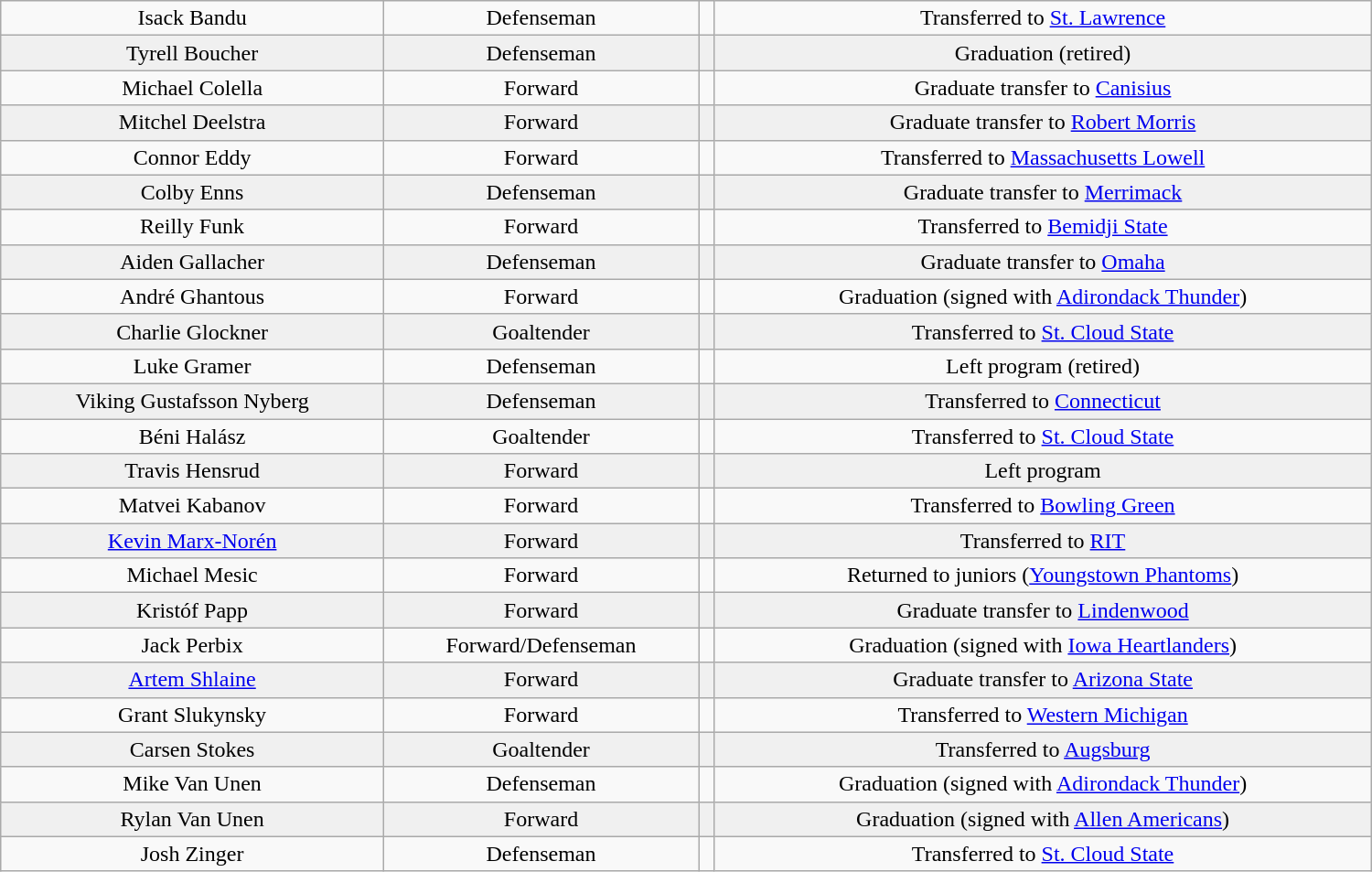<table class="wikitable" width="1000">
<tr align="center" bgcolor="">
<td>Isack Bandu</td>
<td>Defenseman</td>
<td></td>
<td>Transferred to <a href='#'>St. Lawrence</a></td>
</tr>
<tr align="center" bgcolor="f0f0f0">
<td>Tyrell Boucher</td>
<td>Defenseman</td>
<td></td>
<td>Graduation (retired)</td>
</tr>
<tr align="center" bgcolor="">
<td>Michael Colella</td>
<td>Forward</td>
<td></td>
<td>Graduate transfer to <a href='#'>Canisius</a></td>
</tr>
<tr align="center" bgcolor="f0f0f0">
<td>Mitchel Deelstra</td>
<td>Forward</td>
<td></td>
<td>Graduate transfer to <a href='#'>Robert Morris</a></td>
</tr>
<tr align="center" bgcolor="">
<td>Connor Eddy</td>
<td>Forward</td>
<td></td>
<td>Transferred to <a href='#'>Massachusetts Lowell</a></td>
</tr>
<tr align="center" bgcolor="f0f0f0">
<td>Colby Enns</td>
<td>Defenseman</td>
<td></td>
<td>Graduate transfer to <a href='#'>Merrimack</a></td>
</tr>
<tr align="center" bgcolor="">
<td>Reilly Funk</td>
<td>Forward</td>
<td></td>
<td>Transferred to <a href='#'>Bemidji State</a></td>
</tr>
<tr align="center" bgcolor="f0f0f0">
<td>Aiden Gallacher</td>
<td>Defenseman</td>
<td></td>
<td>Graduate transfer to <a href='#'>Omaha</a></td>
</tr>
<tr align="center" bgcolor="">
<td>André Ghantous</td>
<td>Forward</td>
<td></td>
<td>Graduation (signed with <a href='#'>Adirondack Thunder</a>)</td>
</tr>
<tr align="center" bgcolor="f0f0f0">
<td>Charlie Glockner</td>
<td>Goaltender</td>
<td></td>
<td>Transferred to <a href='#'>St. Cloud State</a></td>
</tr>
<tr align="center" bgcolor="">
<td>Luke Gramer</td>
<td>Defenseman</td>
<td></td>
<td>Left program (retired)</td>
</tr>
<tr align="center" bgcolor="f0f0f0">
<td>Viking Gustafsson Nyberg</td>
<td>Defenseman</td>
<td></td>
<td>Transferred to <a href='#'>Connecticut</a></td>
</tr>
<tr align="center" bgcolor="">
<td>Béni Halász</td>
<td>Goaltender</td>
<td></td>
<td>Transferred to <a href='#'>St. Cloud State</a></td>
</tr>
<tr align="center" bgcolor="f0f0f0">
<td>Travis Hensrud</td>
<td>Forward</td>
<td></td>
<td>Left program</td>
</tr>
<tr align="center" bgcolor="">
<td>Matvei Kabanov</td>
<td>Forward</td>
<td></td>
<td>Transferred to <a href='#'>Bowling Green</a></td>
</tr>
<tr align="center" bgcolor="f0f0f0">
<td><a href='#'>Kevin Marx-Norén</a></td>
<td>Forward</td>
<td></td>
<td>Transferred to <a href='#'>RIT</a></td>
</tr>
<tr align="center" bgcolor="">
<td>Michael Mesic</td>
<td>Forward</td>
<td></td>
<td>Returned to juniors (<a href='#'>Youngstown Phantoms</a>)</td>
</tr>
<tr align="center" bgcolor="f0f0f0">
<td>Kristóf Papp</td>
<td>Forward</td>
<td></td>
<td>Graduate transfer to <a href='#'>Lindenwood</a></td>
</tr>
<tr align="center" bgcolor="">
<td>Jack Perbix</td>
<td>Forward/Defenseman</td>
<td></td>
<td>Graduation (signed with <a href='#'>Iowa Heartlanders</a>)</td>
</tr>
<tr align="center" bgcolor="f0f0f0">
<td><a href='#'>Artem Shlaine</a></td>
<td>Forward</td>
<td></td>
<td>Graduate transfer to <a href='#'>Arizona State</a></td>
</tr>
<tr align="center" bgcolor="">
<td>Grant Slukynsky</td>
<td>Forward</td>
<td></td>
<td>Transferred to <a href='#'>Western Michigan</a></td>
</tr>
<tr align="center" bgcolor="f0f0f0">
<td>Carsen Stokes</td>
<td>Goaltender</td>
<td></td>
<td>Transferred to <a href='#'>Augsburg</a></td>
</tr>
<tr align="center" bgcolor="">
<td>Mike Van Unen</td>
<td>Defenseman</td>
<td></td>
<td>Graduation (signed with <a href='#'>Adirondack Thunder</a>)</td>
</tr>
<tr align="center" bgcolor="f0f0f0">
<td>Rylan Van Unen</td>
<td>Forward</td>
<td></td>
<td>Graduation (signed with <a href='#'>Allen Americans</a>)</td>
</tr>
<tr align="center" bgcolor="">
<td>Josh Zinger</td>
<td>Defenseman</td>
<td></td>
<td>Transferred to <a href='#'>St. Cloud State</a></td>
</tr>
</table>
